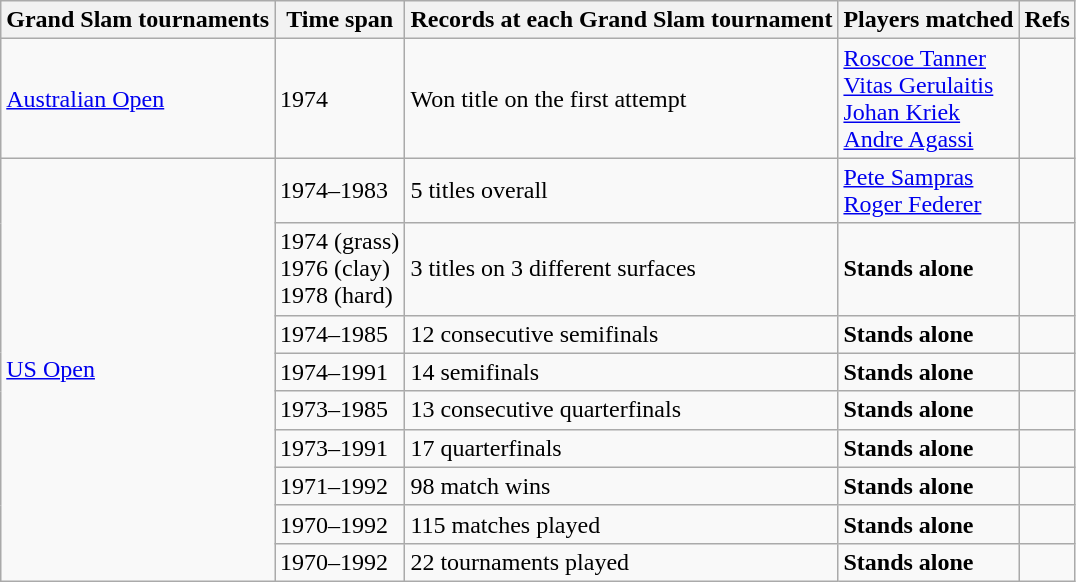<table class="wikitable collapsible collapsed">
<tr>
<th>Grand Slam tournaments</th>
<th>Time span</th>
<th>Records at each Grand Slam tournament</th>
<th>Players matched</th>
<th>Refs</th>
</tr>
<tr>
<td><a href='#'>Australian Open</a></td>
<td>1974</td>
<td>Won title on the first attempt</td>
<td><a href='#'>Roscoe Tanner</a><br><a href='#'>Vitas Gerulaitis</a><br><a href='#'>Johan Kriek</a><br><a href='#'>Andre Agassi</a></td>
<td></td>
</tr>
<tr>
<td rowspan="9"><a href='#'>US Open</a></td>
<td>1974–1983</td>
<td>5 titles overall</td>
<td><a href='#'>Pete Sampras</a><br><a href='#'>Roger Federer</a></td>
<td></td>
</tr>
<tr>
<td>1974 (grass)<br>1976 (clay)<br>1978 (hard)</td>
<td>3 titles on 3 different surfaces</td>
<td><strong>Stands alone</strong></td>
<td></td>
</tr>
<tr>
<td>1974–1985</td>
<td>12 consecutive semifinals</td>
<td><strong>Stands alone</strong></td>
<td></td>
</tr>
<tr>
<td>1974–1991</td>
<td>14 semifinals</td>
<td><strong>Stands alone</strong></td>
<td></td>
</tr>
<tr>
<td>1973–1985</td>
<td>13 consecutive quarterfinals</td>
<td><strong>Stands alone</strong></td>
<td></td>
</tr>
<tr>
<td>1973–1991</td>
<td>17 quarterfinals</td>
<td><strong>Stands alone</strong></td>
<td></td>
</tr>
<tr>
<td>1971–1992</td>
<td>98 match wins</td>
<td><strong>Stands alone</strong></td>
<td></td>
</tr>
<tr>
<td>1970–1992</td>
<td>115 matches played</td>
<td><strong>Stands alone</strong></td>
<td></td>
</tr>
<tr>
<td>1970–1992</td>
<td>22 tournaments played</td>
<td><strong>Stands alone</strong></td>
<td></td>
</tr>
</table>
